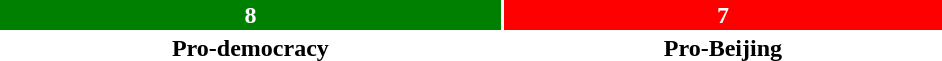<table style="width:50%; text-align:center;">
<tr style="color:white;">
<td style="background:green; width:53.33%;"><strong>8</strong></td>
<td style="background:red; width:46.67%;"><strong>7</strong></td>
</tr>
<tr>
<td><span><strong>Pro-democracy</strong></span></td>
<td><span><strong>Pro-Beijing</strong></span></td>
</tr>
</table>
